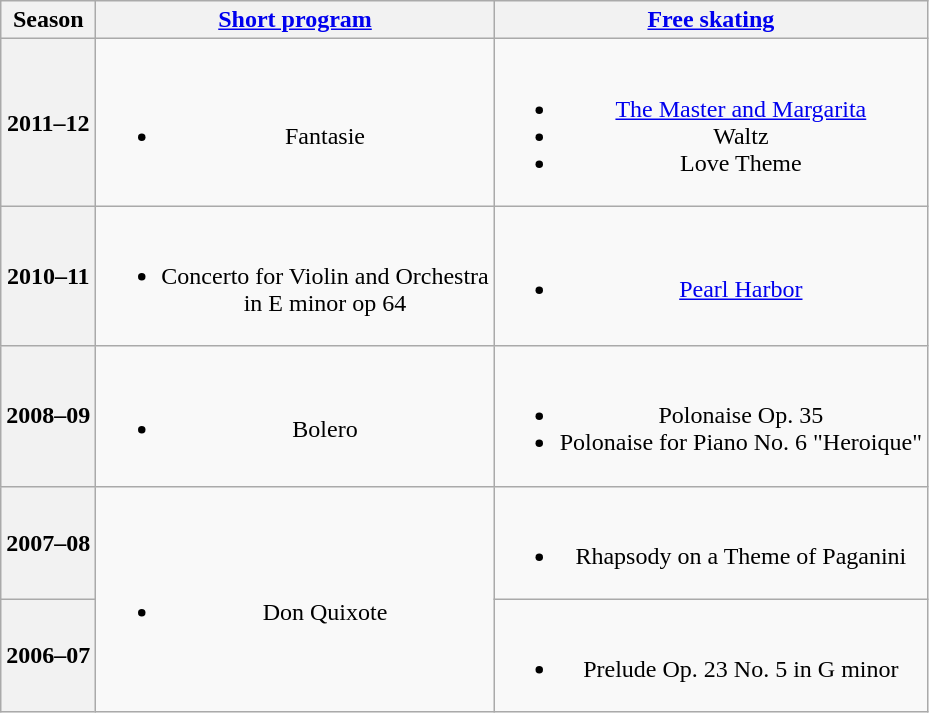<table class=wikitable style=text-align:center>
<tr>
<th>Season</th>
<th><a href='#'>Short program</a></th>
<th><a href='#'>Free skating</a></th>
</tr>
<tr>
<th>2011–12 <br></th>
<td><br><ul><li>Fantasie <br></li></ul></td>
<td><br><ul><li><a href='#'>The Master and Margarita</a> <br></li><li>Waltz</li><li>Love Theme</li></ul></td>
</tr>
<tr>
<th>2010–11 <br></th>
<td><br><ul><li>Concerto for Violin and Orchestra <br> in E minor op 64 <br></li></ul></td>
<td><br><ul><li><a href='#'>Pearl Harbor</a> <br></li></ul></td>
</tr>
<tr>
<th>2008–09 <br></th>
<td><br><ul><li>Bolero</li></ul></td>
<td><br><ul><li>Polonaise Op. 35 <br></li><li>Polonaise for Piano No. 6 "Heroique" <br></li></ul></td>
</tr>
<tr>
<th>2007–08 <br></th>
<td rowspan=2><br><ul><li>Don Quixote <br></li></ul></td>
<td><br><ul><li>Rhapsody on a Theme of Paganini <br></li></ul></td>
</tr>
<tr>
<th>2006–07 <br></th>
<td><br><ul><li>Prelude Op. 23 No. 5 in G minor <br></li></ul></td>
</tr>
</table>
